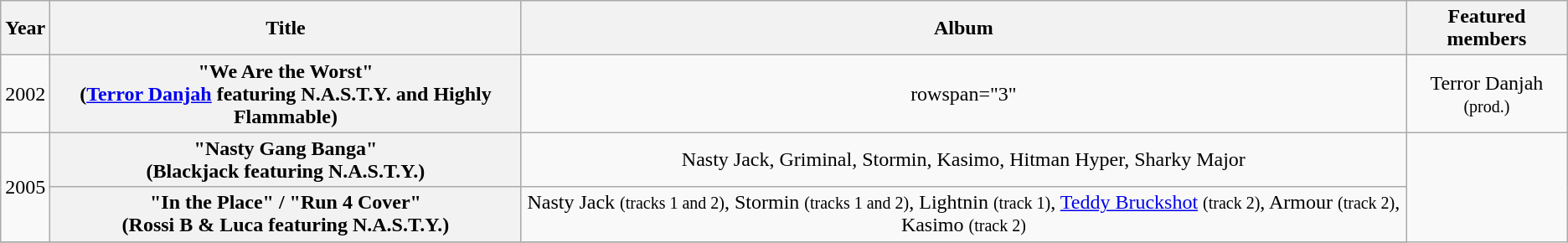<table class="wikitable plainrowheaders" style="text-align:center;">
<tr>
<th scope="col">Year</th>
<th scope="col">Title</th>
<th scope="col">Album</th>
<th scope="col">Featured members</th>
</tr>
<tr>
<td>2002</td>
<th scope="row">"We Are the Worst"<br><span>(<a href='#'>Terror Danjah</a> featuring N.A.S.T.Y. and Highly Flammable)</span></th>
<td>rowspan="3" </td>
<td>Terror Danjah <small>(prod.)</small></td>
</tr>
<tr>
<td rowspan="2">2005</td>
<th scope="row">"Nasty Gang Banga"<br><span>(Blackjack featuring N.A.S.T.Y.)</span></th>
<td>Nasty Jack, Griminal, Stormin, Kasimo, Hitman Hyper, Sharky Major</td>
</tr>
<tr>
<th scope="row">"In the Place" / "Run 4 Cover"<br><span>(Rossi B & Luca featuring N.A.S.T.Y.)</span></th>
<td>Nasty Jack <small>(tracks 1 and 2)</small>, Stormin <small>(tracks 1 and 2)</small>, Lightnin <small>(track 1)</small>, <a href='#'>Teddy Bruckshot</a> <small>(track 2)</small>, Armour <small>(track 2)</small>, Kasimo <small>(track 2)</small></td>
</tr>
<tr>
</tr>
</table>
